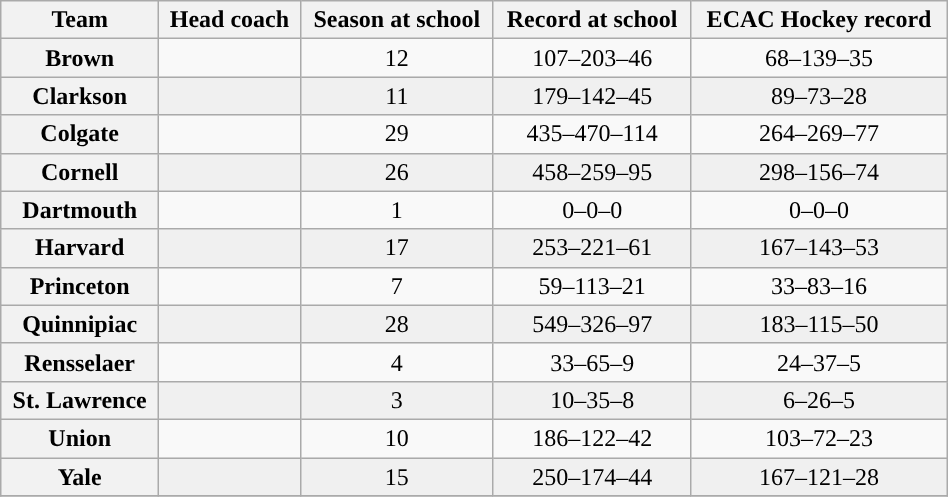<table class="wikitable sortable" style="text-align: center; "width=50%">
<tr>
<th>Team</th>
<th>Head coach</th>
<th>Season at school</th>
<th>Record at school</th>
<th>ECAC Hockey record</th>
</tr>
<tr>
<th>Brown</th>
<td></td>
<td>12</td>
<td>107–203–46</td>
<td>68–139–35</td>
</tr>
<tr bgcolor=f0f0f0>
<th>Clarkson</th>
<td></td>
<td>11</td>
<td>179–142–45</td>
<td>89–73–28</td>
</tr>
<tr>
<th>Colgate</th>
<td></td>
<td>29</td>
<td>435–470–114</td>
<td>264–269–77</td>
</tr>
<tr bgcolor=f0f0f0>
<th>Cornell</th>
<td></td>
<td>26</td>
<td>458–259–95</td>
<td>298–156–74</td>
</tr>
<tr>
<th>Dartmouth</th>
<td></td>
<td>1</td>
<td>0–0–0</td>
<td>0–0–0</td>
</tr>
<tr bgcolor=f0f0f0>
<th>Harvard</th>
<td></td>
<td>17</td>
<td>253–221–61</td>
<td>167–143–53</td>
</tr>
<tr>
<th>Princeton</th>
<td></td>
<td>7</td>
<td>59–113–21</td>
<td>33–83–16</td>
</tr>
<tr bgcolor=f0f0f0>
<th>Quinnipiac</th>
<td></td>
<td>28</td>
<td>549–326–97</td>
<td>183–115–50</td>
</tr>
<tr>
<th>Rensselaer</th>
<td></td>
<td>4</td>
<td>33–65–9</td>
<td>24–37–5</td>
</tr>
<tr bgcolor=f0f0f0>
<th>St. Lawrence</th>
<td></td>
<td>3</td>
<td>10–35–8</td>
<td>6–26–5</td>
</tr>
<tr>
<th>Union</th>
<td></td>
<td>10</td>
<td>186–122–42</td>
<td>103–72–23</td>
</tr>
<tr bgcolor=f0f0f0>
<th>Yale</th>
<td></td>
<td>15</td>
<td>250–174–44</td>
<td>167–121–28</td>
</tr>
<tr>
</tr>
</table>
